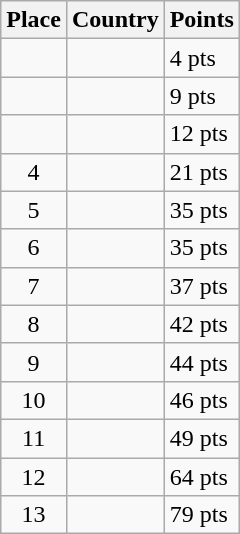<table class=wikitable>
<tr>
<th>Place</th>
<th>Country</th>
<th>Points</th>
</tr>
<tr>
<td align=center></td>
<td></td>
<td>4 pts</td>
</tr>
<tr>
<td align=center></td>
<td></td>
<td>9 pts</td>
</tr>
<tr>
<td align=center></td>
<td></td>
<td>12 pts</td>
</tr>
<tr>
<td align=center>4</td>
<td></td>
<td>21 pts</td>
</tr>
<tr>
<td align=center>5</td>
<td></td>
<td>35 pts</td>
</tr>
<tr>
<td align=center>6</td>
<td></td>
<td>35 pts</td>
</tr>
<tr>
<td align=center>7</td>
<td></td>
<td>37 pts</td>
</tr>
<tr>
<td align=center>8</td>
<td></td>
<td>42 pts</td>
</tr>
<tr>
<td align=center>9</td>
<td></td>
<td>44 pts</td>
</tr>
<tr>
<td align=center>10</td>
<td></td>
<td>46 pts</td>
</tr>
<tr>
<td align=center>11</td>
<td></td>
<td>49 pts</td>
</tr>
<tr>
<td align=center>12</td>
<td></td>
<td>64 pts</td>
</tr>
<tr>
<td align=center>13</td>
<td></td>
<td>79 pts</td>
</tr>
</table>
